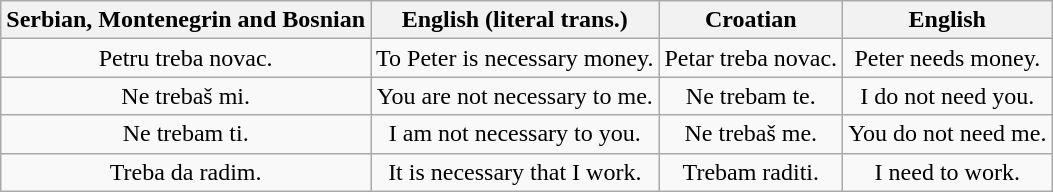<table class="wikitable" style="text-align: center;">
<tr>
<th>Serbian, Montenegrin and Bosnian</th>
<th>English (literal trans.)</th>
<th>Croatian</th>
<th>English</th>
</tr>
<tr>
<td>Petru treba novac.</td>
<td>To Peter is necessary money.</td>
<td>Petar treba novac.</td>
<td>Peter needs money.</td>
</tr>
<tr>
<td>Ne trebaš mi.</td>
<td>You are not necessary to me.</td>
<td>Ne trebam te.</td>
<td>I do not need you.</td>
</tr>
<tr>
<td>Ne trebam ti.</td>
<td>I am not necessary to you.</td>
<td>Ne trebaš me.</td>
<td>You do not need me.</td>
</tr>
<tr>
<td>Treba da radim.</td>
<td>It is necessary that I work.</td>
<td>Trebam raditi.</td>
<td>I need to work.</td>
</tr>
</table>
